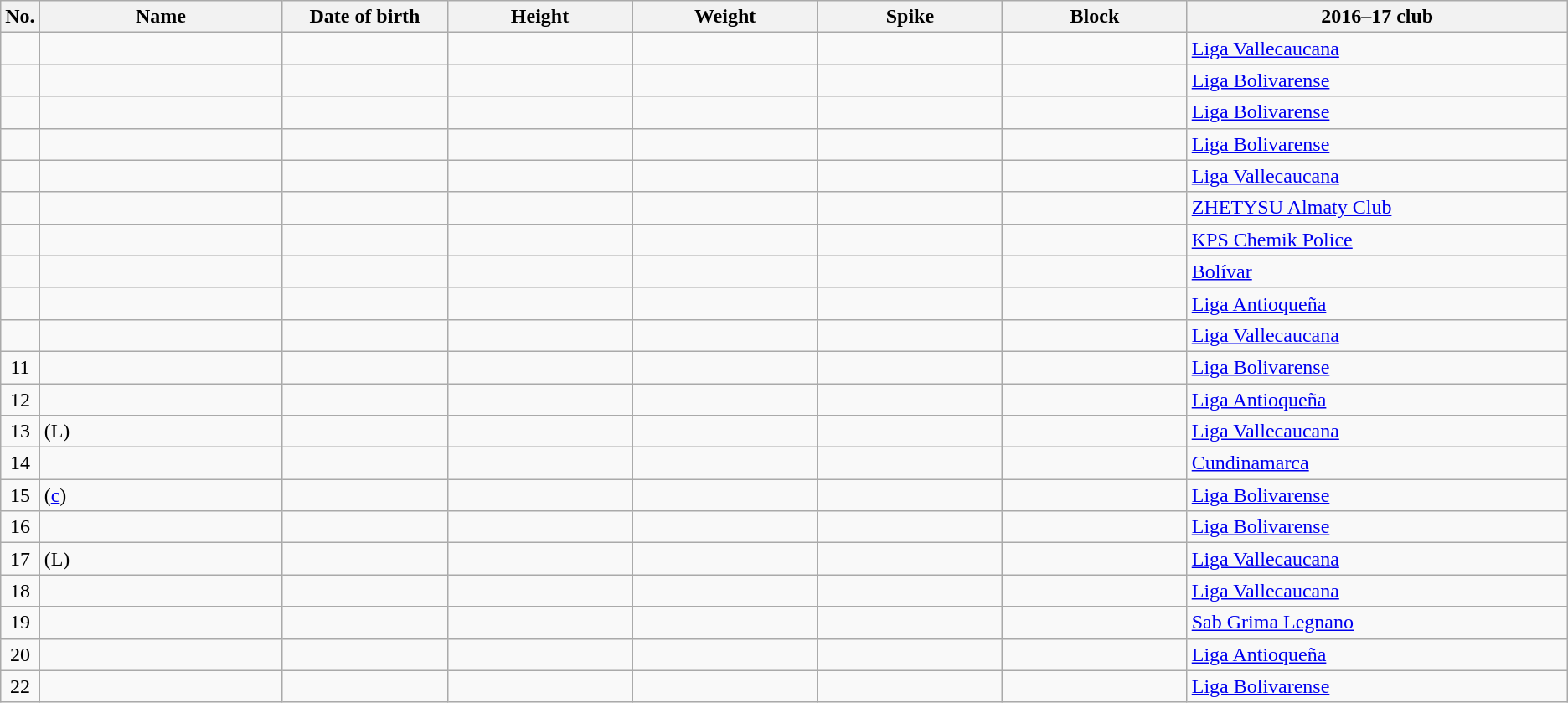<table class="wikitable sortable" style="font-size:100%; text-align:center;">
<tr>
<th>No.</th>
<th style="width:12em">Name</th>
<th style="width:8em">Date of birth</th>
<th style="width:9em">Height</th>
<th style="width:9em">Weight</th>
<th style="width:9em">Spike</th>
<th style="width:9em">Block</th>
<th style="width:19em">2016–17 club</th>
</tr>
<tr>
<td></td>
<td align=left></td>
<td align=right></td>
<td></td>
<td></td>
<td></td>
<td></td>
<td align=left> <a href='#'>Liga Vallecaucana</a></td>
</tr>
<tr>
<td></td>
<td align=left></td>
<td align=right></td>
<td></td>
<td></td>
<td></td>
<td></td>
<td align=left> <a href='#'>Liga Bolivarense</a></td>
</tr>
<tr>
<td></td>
<td align=left></td>
<td align=right></td>
<td></td>
<td></td>
<td></td>
<td></td>
<td align=left> <a href='#'>Liga Bolivarense</a></td>
</tr>
<tr>
<td></td>
<td align=left></td>
<td align=right></td>
<td></td>
<td></td>
<td></td>
<td></td>
<td align=left> <a href='#'>Liga Bolivarense</a></td>
</tr>
<tr>
<td></td>
<td align=left></td>
<td align=right></td>
<td></td>
<td></td>
<td></td>
<td></td>
<td align=left> <a href='#'>Liga Vallecaucana</a></td>
</tr>
<tr>
<td></td>
<td align=left></td>
<td align=right></td>
<td></td>
<td></td>
<td></td>
<td></td>
<td align=left> <a href='#'>ZHETYSU Almaty Club</a></td>
</tr>
<tr>
<td></td>
<td align=left></td>
<td align=right></td>
<td></td>
<td></td>
<td></td>
<td></td>
<td align=left> <a href='#'>KPS Chemik Police</a></td>
</tr>
<tr>
<td></td>
<td align=left></td>
<td align=right></td>
<td></td>
<td></td>
<td></td>
<td></td>
<td align=left> <a href='#'>Bolívar</a></td>
</tr>
<tr>
<td></td>
<td align=left></td>
<td align=right></td>
<td></td>
<td></td>
<td></td>
<td></td>
<td align=left> <a href='#'>Liga Antioqueña</a></td>
</tr>
<tr>
<td></td>
<td align=left></td>
<td align=right></td>
<td></td>
<td></td>
<td></td>
<td></td>
<td align=left> <a href='#'>Liga Vallecaucana</a></td>
</tr>
<tr>
<td>11</td>
<td align=left></td>
<td align=right></td>
<td></td>
<td></td>
<td></td>
<td></td>
<td align=left> <a href='#'>Liga Bolivarense</a></td>
</tr>
<tr>
<td>12</td>
<td align=left></td>
<td align=right></td>
<td></td>
<td></td>
<td></td>
<td></td>
<td align=left> <a href='#'>Liga Antioqueña</a></td>
</tr>
<tr>
<td>13</td>
<td align=left> (L)</td>
<td align=right></td>
<td></td>
<td></td>
<td></td>
<td></td>
<td align=left> <a href='#'>Liga Vallecaucana</a></td>
</tr>
<tr>
<td>14</td>
<td align=left></td>
<td align=right></td>
<td></td>
<td></td>
<td></td>
<td></td>
<td align=left> <a href='#'>Cundinamarca</a></td>
</tr>
<tr>
<td>15</td>
<td align=left> (<a href='#'>c</a>)</td>
<td align=right></td>
<td></td>
<td></td>
<td></td>
<td></td>
<td align=left> <a href='#'>Liga Bolivarense</a></td>
</tr>
<tr>
<td>16</td>
<td align=left></td>
<td align=right></td>
<td></td>
<td></td>
<td></td>
<td></td>
<td align=left> <a href='#'>Liga Bolivarense</a></td>
</tr>
<tr>
<td>17</td>
<td align=left> (L)</td>
<td align=right></td>
<td></td>
<td></td>
<td></td>
<td></td>
<td align=left> <a href='#'>Liga Vallecaucana</a></td>
</tr>
<tr>
<td>18</td>
<td align=left></td>
<td align=right></td>
<td></td>
<td></td>
<td></td>
<td></td>
<td align=left> <a href='#'>Liga Vallecaucana</a></td>
</tr>
<tr>
<td>19</td>
<td align=left></td>
<td align=right></td>
<td></td>
<td></td>
<td></td>
<td></td>
<td align=left> <a href='#'>Sab Grima Legnano</a></td>
</tr>
<tr>
<td>20</td>
<td align=left></td>
<td align=right></td>
<td></td>
<td></td>
<td></td>
<td></td>
<td align=left> <a href='#'>Liga Antioqueña</a></td>
</tr>
<tr>
<td>22</td>
<td align=left></td>
<td align=right></td>
<td></td>
<td></td>
<td></td>
<td></td>
<td align=left> <a href='#'>Liga Bolivarense</a></td>
</tr>
</table>
